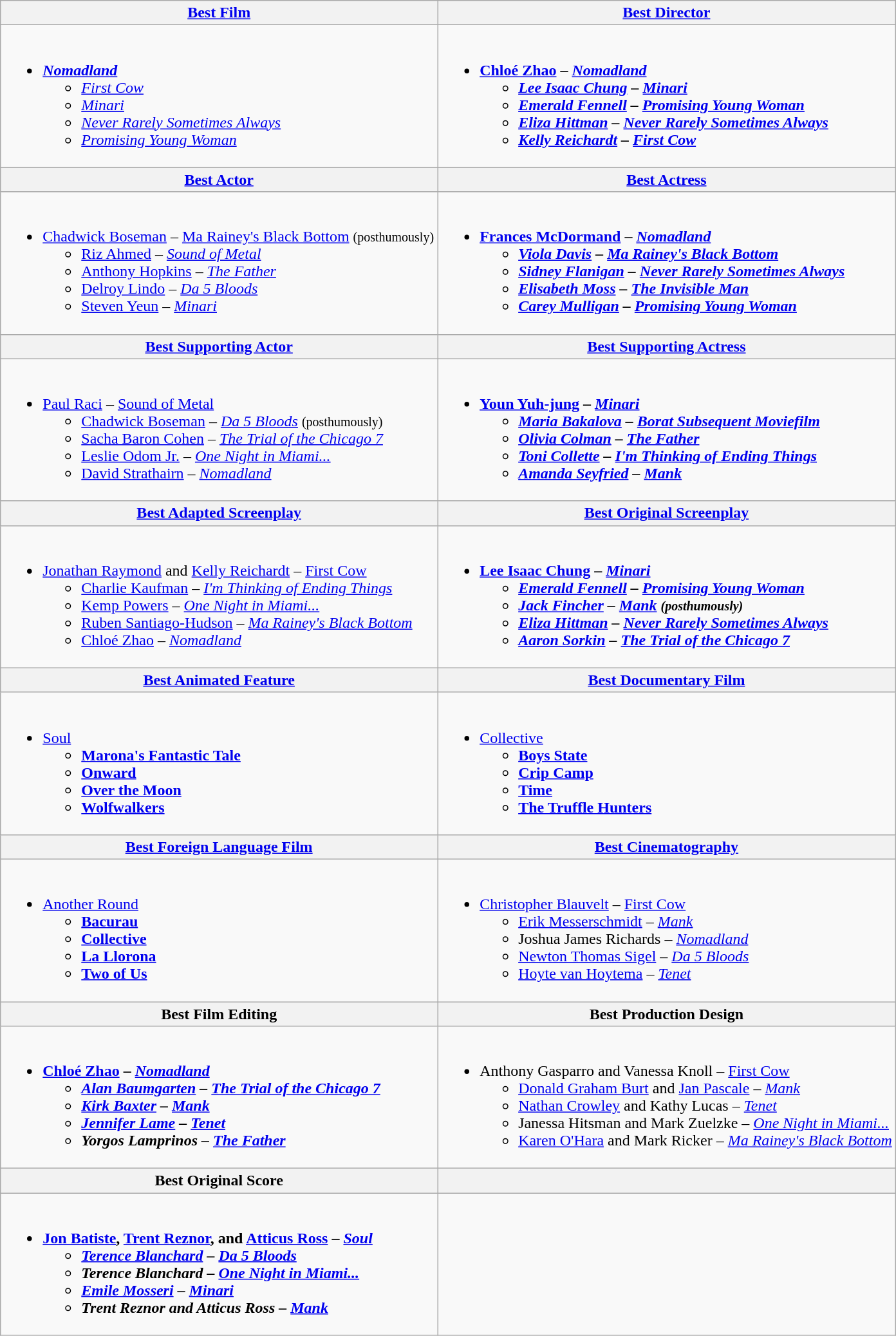<table class=wikitable style="width=100%">
<tr>
<th style="width=50%"><a href='#'>Best Film</a></th>
<th style="width=50%"><a href='#'>Best Director</a></th>
</tr>
<tr>
<td valign="top"><br><ul><li><strong><em><a href='#'>Nomadland</a></em></strong><ul><li><em><a href='#'>First Cow</a></em></li><li><em><a href='#'>Minari</a></em></li><li><em><a href='#'>Never Rarely Sometimes Always</a></em></li><li><em><a href='#'>Promising Young Woman</a></em></li></ul></li></ul></td>
<td valign="top"><br><ul><li><strong><a href='#'>Chloé Zhao</a> – <em><a href='#'>Nomadland</a><strong><em><ul><li><a href='#'>Lee Isaac Chung</a> – </em><a href='#'>Minari</a><em></li><li><a href='#'>Emerald Fennell</a> – </em><a href='#'>Promising Young Woman</a><em></li><li><a href='#'>Eliza Hittman</a> – </em><a href='#'>Never Rarely Sometimes Always</a><em></li><li><a href='#'>Kelly Reichardt</a> – </em><a href='#'>First Cow</a><em></li></ul></li></ul></td>
</tr>
<tr>
<th style="width=50%"><a href='#'>Best Actor</a></th>
<th style="width=50%"><a href='#'>Best Actress</a></th>
</tr>
<tr>
<td valign="top"><br><ul><li></strong><a href='#'>Chadwick Boseman</a> – </em><a href='#'>Ma Rainey's Black Bottom</a></em></strong> <small>(posthumously)</small><ul><li><a href='#'>Riz Ahmed</a> – <em><a href='#'>Sound of Metal</a></em></li><li><a href='#'>Anthony Hopkins</a> – <em><a href='#'>The Father</a></em></li><li><a href='#'>Delroy Lindo</a> – <em><a href='#'>Da 5 Bloods</a></em></li><li><a href='#'>Steven Yeun</a> – <em><a href='#'>Minari</a></em></li></ul></li></ul></td>
<td valign="top"><br><ul><li><strong><a href='#'>Frances McDormand</a> – <em><a href='#'>Nomadland</a><strong><em><ul><li><a href='#'>Viola Davis</a> – </em><a href='#'>Ma Rainey's Black Bottom</a><em></li><li><a href='#'>Sidney Flanigan</a> – </em><a href='#'>Never Rarely Sometimes Always</a><em></li><li><a href='#'>Elisabeth Moss</a> – </em><a href='#'>The Invisible Man</a><em></li><li><a href='#'>Carey Mulligan</a> – </em><a href='#'>Promising Young Woman</a><em></li></ul></li></ul></td>
</tr>
<tr>
<th style="width=50%"><a href='#'>Best Supporting Actor</a></th>
<th style="width=50%"><a href='#'>Best Supporting Actress</a></th>
</tr>
<tr>
<td valign="top"><br><ul><li></strong><a href='#'>Paul Raci</a> – </em><a href='#'>Sound of Metal</a></em></strong><ul><li><a href='#'>Chadwick Boseman</a> – <em><a href='#'>Da 5 Bloods</a></em> <small>(posthumously)</small></li><li><a href='#'>Sacha Baron Cohen</a> – <em><a href='#'>The Trial of the Chicago 7</a></em></li><li><a href='#'>Leslie Odom Jr.</a> – <em><a href='#'>One Night in Miami...</a></em></li><li><a href='#'>David Strathairn</a> – <em><a href='#'>Nomadland</a></em></li></ul></li></ul></td>
<td valign="top"><br><ul><li><strong><a href='#'>Youn Yuh-jung</a> – <em><a href='#'>Minari</a><strong><em><ul><li><a href='#'>Maria Bakalova</a> – </em><a href='#'>Borat Subsequent Moviefilm</a><em></li><li><a href='#'>Olivia Colman</a> – </em><a href='#'>The Father</a><em></li><li><a href='#'>Toni Collette</a> – </em><a href='#'>I'm Thinking of Ending Things</a><em></li><li><a href='#'>Amanda Seyfried</a> – </em><a href='#'>Mank</a><em></li></ul></li></ul></td>
</tr>
<tr>
<th style="width=50%"><a href='#'>Best Adapted Screenplay</a></th>
<th style="width=50%"><a href='#'>Best Original Screenplay</a></th>
</tr>
<tr>
<td valign="top"><br><ul><li></strong><a href='#'>Jonathan Raymond</a> and <a href='#'>Kelly Reichardt</a> – </em><a href='#'>First Cow</a></em></strong><ul><li><a href='#'>Charlie Kaufman</a> – <em><a href='#'>I'm Thinking of Ending Things</a></em></li><li><a href='#'>Kemp Powers</a> – <em><a href='#'>One Night in Miami...</a></em></li><li><a href='#'>Ruben Santiago-Hudson</a> – <em><a href='#'>Ma Rainey's Black Bottom</a></em></li><li><a href='#'>Chloé Zhao</a> – <em><a href='#'>Nomadland</a></em></li></ul></li></ul></td>
<td valign="top"><br><ul><li><strong><a href='#'>Lee Isaac Chung</a> – <em><a href='#'>Minari</a><strong><em><ul><li><a href='#'>Emerald Fennell</a> – </em><a href='#'>Promising Young Woman</a><em></li><li><a href='#'>Jack Fincher</a> – </em><a href='#'>Mank</a><em> <small>(posthumously)</small></li><li><a href='#'>Eliza Hittman</a> – </em><a href='#'>Never Rarely Sometimes Always</a><em></li><li><a href='#'>Aaron Sorkin</a> – </em><a href='#'>The Trial of the Chicago 7</a><em></li></ul></li></ul></td>
</tr>
<tr>
<th style="width=50%"><a href='#'>Best Animated Feature</a></th>
<th style="width=50%"><a href='#'>Best Documentary Film</a></th>
</tr>
<tr>
<td valign="top"><br><ul><li></em></strong><a href='#'>Soul</a><strong><em><ul><li></em><a href='#'>Marona's Fantastic Tale</a><em></li><li></em><a href='#'>Onward</a><em></li><li></em><a href='#'>Over the Moon</a><em></li><li></em><a href='#'>Wolfwalkers</a><em></li></ul></li></ul></td>
<td valign="top"><br><ul><li></em></strong><a href='#'>Collective</a><strong><em><ul><li></em><a href='#'>Boys State</a><em></li><li></em><a href='#'>Crip Camp</a><em></li><li></em><a href='#'>Time</a><em></li><li></em><a href='#'>The Truffle Hunters</a><em></li></ul></li></ul></td>
</tr>
<tr>
<th style="width=50%"><a href='#'>Best Foreign Language Film</a></th>
<th style="width=50%"><a href='#'>Best Cinematography</a></th>
</tr>
<tr>
<td valign="top"><br><ul><li></em></strong><a href='#'>Another Round</a><strong><em><ul><li></em><a href='#'>Bacurau</a><em></li><li></em><a href='#'>Collective</a><em></li><li></em><a href='#'>La Llorona</a><em></li><li></em><a href='#'>Two of Us</a><em></li></ul></li></ul></td>
<td valign="top"><br><ul><li></strong><a href='#'>Christopher Blauvelt</a> – </em><a href='#'>First Cow</a></em></strong><ul><li><a href='#'>Erik Messerschmidt</a> – <em><a href='#'>Mank</a></em></li><li>Joshua James Richards – <em><a href='#'>Nomadland</a></em></li><li><a href='#'>Newton Thomas Sigel</a> – <em><a href='#'>Da 5 Bloods</a></em></li><li><a href='#'>Hoyte van Hoytema</a> – <em><a href='#'>Tenet</a></em></li></ul></li></ul></td>
</tr>
<tr>
<th style="width=50%">Best Film Editing</th>
<th style="width=50%">Best Production Design</th>
</tr>
<tr>
<td valign="top"><br><ul><li><strong><a href='#'>Chloé Zhao</a> – <em><a href='#'>Nomadland</a><strong><em><ul><li><a href='#'>Alan Baumgarten</a> – </em><a href='#'>The Trial of the Chicago 7</a><em></li><li><a href='#'>Kirk Baxter</a> – </em><a href='#'>Mank</a><em></li><li><a href='#'>Jennifer Lame</a> – </em><a href='#'>Tenet</a><em></li><li>Yorgos Lamprinos – </em><a href='#'>The Father</a><em></li></ul></li></ul></td>
<td valign="top"><br><ul><li></strong>Anthony Gasparro and Vanessa Knoll – </em><a href='#'>First Cow</a></em></strong><ul><li><a href='#'>Donald Graham Burt</a> and <a href='#'>Jan Pascale</a> – <em><a href='#'>Mank</a></em></li><li><a href='#'>Nathan Crowley</a> and Kathy Lucas – <em><a href='#'>Tenet</a></em></li><li>Janessa Hitsman and Mark Zuelzke – <em><a href='#'>One Night in Miami...</a></em></li><li><a href='#'>Karen O'Hara</a> and Mark Ricker – <em><a href='#'>Ma Rainey's Black Bottom</a></em></li></ul></li></ul></td>
</tr>
<tr>
<th style="width=50%">Best Original Score</th>
<th style="width=50%"></th>
</tr>
<tr>
<td valign="top"><br><ul><li><strong><a href='#'>Jon Batiste</a>, <a href='#'>Trent Reznor</a>, and <a href='#'>Atticus Ross</a> – <em><a href='#'>Soul</a><strong><em><ul><li><a href='#'>Terence Blanchard</a> – </em><a href='#'>Da 5 Bloods</a><em></li><li>Terence Blanchard – </em><a href='#'>One Night in Miami...</a><em></li><li><a href='#'>Emile Mosseri</a> – </em><a href='#'>Minari</a><em></li><li>Trent Reznor and Atticus Ross – </em><a href='#'>Mank</a><em></li></ul></li></ul></td>
<td valign="top"></td>
</tr>
</table>
